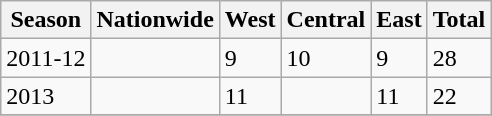<table class="wikitable">
<tr>
<th>Season</th>
<th>Nationwide</th>
<th colspan="2">West</th>
<th colspan="2">Central</th>
<th>East</th>
<th>Total</th>
</tr>
<tr>
<td>2011-12</td>
<td></td>
<td colspan="2">9</td>
<td colspan="2">10</td>
<td>9</td>
<td>28</td>
</tr>
<tr>
<td>2013</td>
<td></td>
<td colspan="2">11</td>
<td colspan="2"></td>
<td>11</td>
<td>22</td>
</tr>
<tr>
</tr>
</table>
